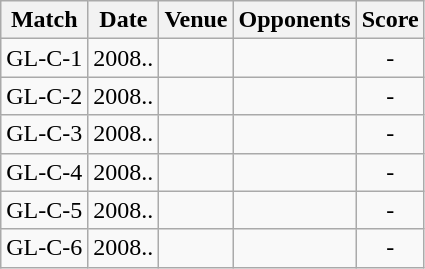<table class="wikitable" style="text-align:center;">
<tr>
<th>Match</th>
<th>Date</th>
<th>Venue</th>
<th>Opponents</th>
<th>Score</th>
</tr>
<tr>
<td>GL-C-1</td>
<td>2008..</td>
<td><a href='#'></a></td>
<td><a href='#'></a></td>
<td>-</td>
</tr>
<tr>
<td>GL-C-2</td>
<td>2008..</td>
<td><a href='#'></a></td>
<td><a href='#'></a></td>
<td>-</td>
</tr>
<tr>
<td>GL-C-3</td>
<td>2008..</td>
<td><a href='#'></a></td>
<td><a href='#'></a></td>
<td>-</td>
</tr>
<tr>
<td>GL-C-4</td>
<td>2008..</td>
<td><a href='#'></a></td>
<td><a href='#'></a></td>
<td>-</td>
</tr>
<tr>
<td>GL-C-5</td>
<td>2008..</td>
<td><a href='#'></a></td>
<td><a href='#'></a></td>
<td>-</td>
</tr>
<tr>
<td>GL-C-6</td>
<td>2008..</td>
<td><a href='#'></a></td>
<td><a href='#'></a></td>
<td>-</td>
</tr>
</table>
